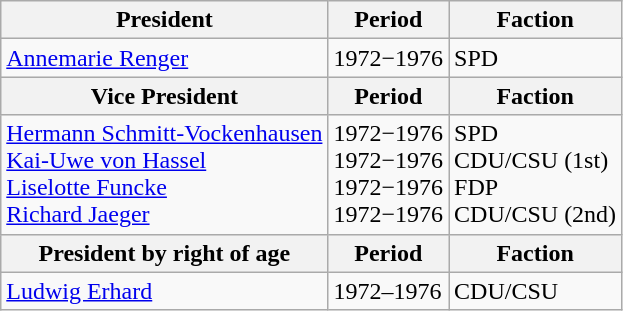<table class="wikitable">
<tr>
<th>President</th>
<th>Period</th>
<th>Faction</th>
</tr>
<tr>
<td><a href='#'>Annemarie Renger</a></td>
<td>1972−1976</td>
<td>SPD</td>
</tr>
<tr>
<th>Vice President</th>
<th>Period</th>
<th>Faction</th>
</tr>
<tr>
<td><a href='#'>Hermann Schmitt-Vockenhausen</a><br><a href='#'>Kai-Uwe von Hassel</a><br><a href='#'>Liselotte Funcke</a><br><a href='#'>Richard Jaeger</a></td>
<td>1972−1976<br>1972−1976<br>1972−1976<br>1972−1976</td>
<td>SPD<br>CDU/CSU (1st)<br>FDP<br>CDU/CSU (2nd)</td>
</tr>
<tr>
<th>President by right of age</th>
<th>Period</th>
<th>Faction</th>
</tr>
<tr>
<td><a href='#'>Ludwig Erhard</a></td>
<td>1972–1976</td>
<td>CDU/CSU</td>
</tr>
</table>
